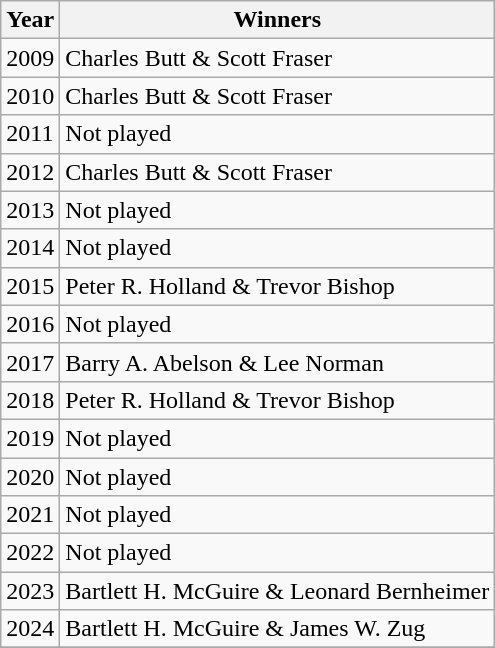<table class="wikitable">
<tr>
<th>Year</th>
<th>Winners</th>
</tr>
<tr>
<td>2009</td>
<td>Charles Butt & Scott Fraser</td>
</tr>
<tr>
<td>2010</td>
<td>Charles Butt & Scott Fraser</td>
</tr>
<tr>
<td>2011</td>
<td>Not played</td>
</tr>
<tr>
<td>2012</td>
<td>Charles Butt & Scott Fraser</td>
</tr>
<tr>
<td>2013</td>
<td>Not played</td>
</tr>
<tr>
<td>2014</td>
<td>Not played</td>
</tr>
<tr>
<td>2015</td>
<td>Peter R. Holland & Trevor Bishop</td>
</tr>
<tr>
<td>2016</td>
<td>Not played</td>
</tr>
<tr>
<td>2017</td>
<td>Barry A. Abelson & Lee Norman</td>
</tr>
<tr>
<td>2018</td>
<td>Peter R. Holland & Trevor Bishop</td>
</tr>
<tr>
<td>2019</td>
<td>Not played</td>
</tr>
<tr>
<td>2020</td>
<td>Not played</td>
</tr>
<tr>
<td>2021</td>
<td>Not played</td>
</tr>
<tr>
<td>2022</td>
<td>Not played</td>
</tr>
<tr>
<td>2023</td>
<td>Bartlett H. McGuire & Leonard Bernheimer</td>
</tr>
<tr>
<td>2024</td>
<td>Bartlett H. McGuire & James W. Zug</td>
</tr>
<tr>
</tr>
</table>
